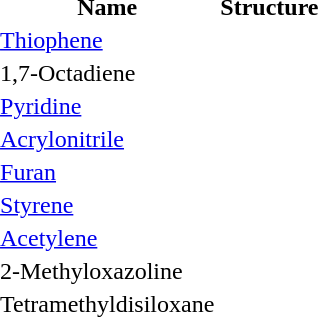<table class="wiki table" style="float:right;">
<tr>
<th>Name</th>
<th>Structure</th>
</tr>
<tr>
<td><a href='#'>Thiophene</a></td>
<td></td>
</tr>
<tr>
<td>1,7-Octadiene</td>
<td></td>
</tr>
<tr>
<td><a href='#'>Pyridine</a></td>
<td></td>
</tr>
<tr>
<td><a href='#'>Acrylonitrile</a></td>
<td></td>
</tr>
<tr>
<td><a href='#'>Furan</a></td>
<td></td>
</tr>
<tr>
<td><a href='#'>Styrene</a></td>
<td></td>
</tr>
<tr>
<td><a href='#'>Acetylene</a></td>
<td></td>
</tr>
<tr>
<td>2-Methyloxazoline</td>
<td></td>
</tr>
<tr>
<td>Tetramethyldisiloxane</td>
<td></td>
</tr>
</table>
